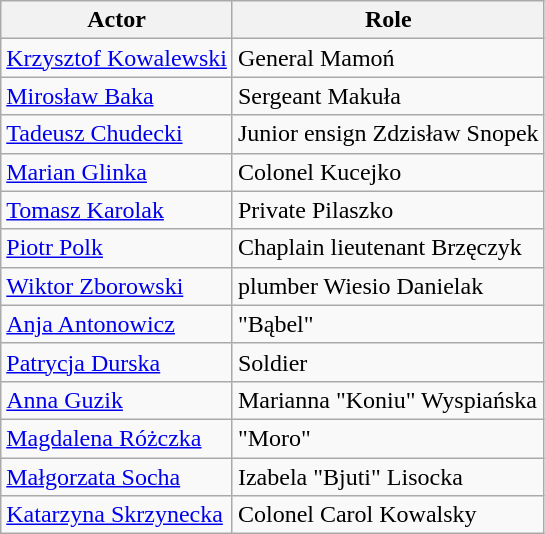<table class="wikitable">
<tr>
<th>Actor</th>
<th>Role</th>
</tr>
<tr>
<td><a href='#'>Krzysztof Kowalewski</a></td>
<td>General Mamoń</td>
</tr>
<tr>
<td><a href='#'>Mirosław Baka</a></td>
<td>Sergeant Makuła</td>
</tr>
<tr>
<td><a href='#'>Tadeusz Chudecki</a></td>
<td>Junior ensign Zdzisław Snopek</td>
</tr>
<tr>
<td><a href='#'>Marian Glinka</a></td>
<td>Colonel Kucejko</td>
</tr>
<tr>
<td><a href='#'>Tomasz Karolak</a></td>
<td>Private Pilaszko</td>
</tr>
<tr>
<td><a href='#'>Piotr Polk</a></td>
<td>Chaplain lieutenant Brzęczyk</td>
</tr>
<tr>
<td><a href='#'>Wiktor Zborowski</a></td>
<td>plumber Wiesio Danielak</td>
</tr>
<tr>
<td><a href='#'>Anja Antonowicz</a></td>
<td>"Bąbel"</td>
</tr>
<tr>
<td><a href='#'>Patrycja Durska</a></td>
<td>Soldier</td>
</tr>
<tr>
<td><a href='#'>Anna Guzik</a></td>
<td>Marianna "Koniu" Wyspiańska</td>
</tr>
<tr>
<td><a href='#'>Magdalena Różczka</a></td>
<td>"Moro"</td>
</tr>
<tr>
<td><a href='#'>Małgorzata Socha</a></td>
<td>Izabela "Bjuti" Lisocka</td>
</tr>
<tr>
<td><a href='#'>Katarzyna Skrzynecka</a></td>
<td>Colonel Carol Kowalsky</td>
</tr>
</table>
